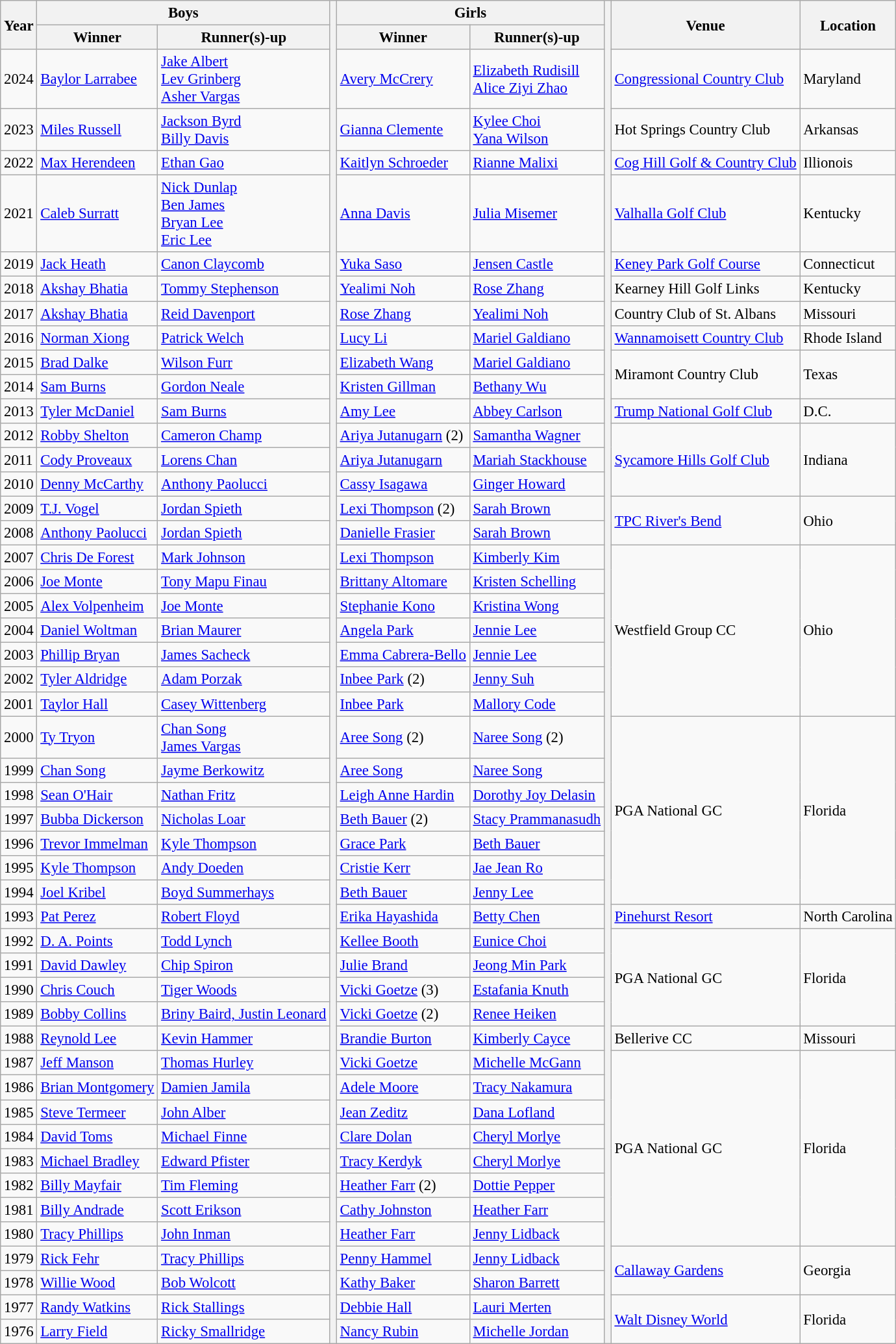<table class="wikitable plainrowheaders" style="text-align:left;font-size:95%">
<tr>
<th rowspan=2>Year</th>
<th colspan=2>Boys</th>
<th rowspan=50></th>
<th colspan=2>Girls</th>
<th rowspan=50></th>
<th rowspan=2>Venue</th>
<th rowspan=2>Location</th>
</tr>
<tr>
<th>Winner</th>
<th>Runner(s)-up</th>
<th>Winner</th>
<th>Runner(s)-up</th>
</tr>
<tr>
<td>2024</td>
<td><a href='#'>Baylor Larrabee</a></td>
<td><a href='#'>Jake Albert</a><br><a href='#'>Lev Grinberg</a><br><a href='#'>Asher Vargas</a></td>
<td><a href='#'>Avery McCrery</a></td>
<td><a href='#'>Elizabeth Rudisill</a><br><a href='#'>Alice Ziyi Zhao</a></td>
<td><a href='#'>Congressional Country Club</a></td>
<td>Maryland</td>
</tr>
<tr>
<td>2023</td>
<td><a href='#'>Miles Russell</a></td>
<td><a href='#'>Jackson Byrd</a><br><a href='#'>Billy Davis</a></td>
<td><a href='#'>Gianna Clemente</a></td>
<td><a href='#'>Kylee Choi</a><br><a href='#'>Yana Wilson</a></td>
<td>Hot Springs Country Club</td>
<td>Arkansas</td>
</tr>
<tr>
<td>2022</td>
<td><a href='#'>Max Herendeen</a></td>
<td><a href='#'>Ethan Gao</a></td>
<td><a href='#'>Kaitlyn Schroeder</a></td>
<td><a href='#'>Rianne Malixi</a></td>
<td><a href='#'>Cog Hill Golf & Country Club</a></td>
<td>Illionois</td>
</tr>
<tr>
<td>2021</td>
<td><a href='#'>Caleb Surratt</a></td>
<td><a href='#'>Nick Dunlap</a><br><a href='#'>Ben James</a><br><a href='#'>Bryan Lee</a><br><a href='#'>Eric Lee</a></td>
<td><a href='#'>Anna Davis</a></td>
<td><a href='#'>Julia Misemer</a></td>
<td><a href='#'>Valhalla Golf Club</a></td>
<td>Kentucky</td>
</tr>
<tr>
<td>2019</td>
<td><a href='#'>Jack Heath</a></td>
<td><a href='#'>Canon Claycomb</a></td>
<td><a href='#'>Yuka Saso</a></td>
<td><a href='#'>Jensen Castle</a></td>
<td><a href='#'>Keney Park Golf Course</a></td>
<td>Connecticut</td>
</tr>
<tr>
<td>2018</td>
<td><a href='#'>Akshay Bhatia</a></td>
<td><a href='#'>Tommy Stephenson</a></td>
<td><a href='#'>Yealimi Noh</a></td>
<td><a href='#'>Rose Zhang</a></td>
<td>Kearney Hill Golf Links</td>
<td>Kentucky</td>
</tr>
<tr>
<td>2017</td>
<td><a href='#'>Akshay Bhatia</a></td>
<td><a href='#'>Reid Davenport</a></td>
<td><a href='#'>Rose Zhang</a></td>
<td><a href='#'>Yealimi Noh</a></td>
<td>Country Club of St. Albans</td>
<td>Missouri</td>
</tr>
<tr>
<td>2016</td>
<td><a href='#'>Norman Xiong</a></td>
<td><a href='#'>Patrick Welch</a></td>
<td><a href='#'>Lucy Li</a></td>
<td><a href='#'>Mariel Galdiano</a></td>
<td><a href='#'>Wannamoisett Country Club</a></td>
<td>Rhode Island</td>
</tr>
<tr>
<td>2015</td>
<td><a href='#'>Brad Dalke</a></td>
<td><a href='#'>Wilson Furr</a></td>
<td><a href='#'>Elizabeth Wang</a></td>
<td><a href='#'>Mariel Galdiano</a></td>
<td rowspan=2>Miramont Country Club</td>
<td rowspan=2>Texas</td>
</tr>
<tr>
<td>2014</td>
<td><a href='#'>Sam Burns</a></td>
<td><a href='#'>Gordon Neale</a></td>
<td><a href='#'>Kristen Gillman</a></td>
<td><a href='#'>Bethany Wu</a></td>
</tr>
<tr>
<td>2013</td>
<td><a href='#'>Tyler McDaniel</a></td>
<td><a href='#'>Sam Burns</a></td>
<td><a href='#'>Amy Lee</a></td>
<td><a href='#'>Abbey Carlson</a></td>
<td><a href='#'>Trump National Golf Club</a></td>
<td>D.C.</td>
</tr>
<tr>
<td>2012</td>
<td><a href='#'>Robby Shelton</a></td>
<td><a href='#'>Cameron Champ</a></td>
<td><a href='#'>Ariya Jutanugarn</a> (2)</td>
<td><a href='#'>Samantha Wagner</a></td>
<td rowspan=3><a href='#'>Sycamore Hills Golf Club</a></td>
<td rowspan=3>Indiana</td>
</tr>
<tr>
<td>2011</td>
<td><a href='#'>Cody Proveaux</a></td>
<td><a href='#'>Lorens Chan</a></td>
<td><a href='#'>Ariya Jutanugarn</a></td>
<td><a href='#'>Mariah Stackhouse</a></td>
</tr>
<tr>
<td>2010</td>
<td><a href='#'>Denny McCarthy</a></td>
<td><a href='#'>Anthony Paolucci</a></td>
<td><a href='#'>Cassy Isagawa</a></td>
<td><a href='#'>Ginger Howard</a></td>
</tr>
<tr>
<td>2009</td>
<td><a href='#'>T.J. Vogel</a></td>
<td><a href='#'>Jordan Spieth</a></td>
<td><a href='#'>Lexi Thompson</a> (2)</td>
<td><a href='#'>Sarah Brown</a></td>
<td rowspan=2><a href='#'>TPC River's Bend</a></td>
<td rowspan=2>Ohio</td>
</tr>
<tr>
<td>2008</td>
<td><a href='#'>Anthony Paolucci</a></td>
<td><a href='#'>Jordan Spieth</a></td>
<td><a href='#'>Danielle Frasier</a></td>
<td><a href='#'>Sarah Brown</a></td>
</tr>
<tr>
<td>2007</td>
<td><a href='#'>Chris De Forest</a></td>
<td><a href='#'>Mark Johnson</a></td>
<td><a href='#'>Lexi Thompson</a></td>
<td><a href='#'>Kimberly Kim</a></td>
<td rowspan=7>Westfield Group CC</td>
<td rowspan=7>Ohio</td>
</tr>
<tr>
<td>2006</td>
<td><a href='#'>Joe Monte</a></td>
<td><a href='#'>Tony Mapu Finau</a></td>
<td><a href='#'>Brittany Altomare</a></td>
<td><a href='#'>Kristen Schelling</a></td>
</tr>
<tr>
<td>2005</td>
<td><a href='#'>Alex Volpenheim</a></td>
<td><a href='#'>Joe Monte</a></td>
<td><a href='#'>Stephanie Kono</a></td>
<td><a href='#'>Kristina Wong</a></td>
</tr>
<tr>
<td>2004</td>
<td><a href='#'>Daniel Woltman</a></td>
<td><a href='#'>Brian Maurer</a></td>
<td><a href='#'>Angela Park</a></td>
<td><a href='#'>Jennie Lee</a></td>
</tr>
<tr>
<td>2003</td>
<td><a href='#'>Phillip Bryan</a></td>
<td><a href='#'>James Sacheck</a></td>
<td><a href='#'>Emma Cabrera-Bello</a></td>
<td><a href='#'>Jennie Lee</a></td>
</tr>
<tr>
<td>2002</td>
<td><a href='#'>Tyler Aldridge</a></td>
<td><a href='#'>Adam Porzak</a></td>
<td><a href='#'>Inbee Park</a> (2)</td>
<td><a href='#'>Jenny Suh</a></td>
</tr>
<tr>
<td>2001</td>
<td><a href='#'>Taylor Hall</a></td>
<td><a href='#'>Casey Wittenberg</a></td>
<td><a href='#'>Inbee Park</a></td>
<td><a href='#'>Mallory Code</a></td>
</tr>
<tr>
<td>2000</td>
<td><a href='#'>Ty Tryon</a></td>
<td><a href='#'>Chan Song</a><br><a href='#'>James Vargas</a></td>
<td><a href='#'>Aree Song</a> (2)</td>
<td><a href='#'>Naree Song</a> (2)</td>
<td rowspan=7>PGA National GC</td>
<td rowspan=7>Florida</td>
</tr>
<tr>
<td>1999</td>
<td><a href='#'>Chan Song</a></td>
<td><a href='#'>Jayme Berkowitz</a></td>
<td><a href='#'>Aree Song</a></td>
<td><a href='#'>Naree Song</a></td>
</tr>
<tr>
<td>1998</td>
<td><a href='#'>Sean O'Hair</a></td>
<td><a href='#'>Nathan Fritz</a></td>
<td><a href='#'>Leigh Anne Hardin</a></td>
<td><a href='#'>Dorothy Joy Delasin</a></td>
</tr>
<tr>
<td>1997</td>
<td><a href='#'>Bubba Dickerson</a></td>
<td><a href='#'>Nicholas Loar</a></td>
<td><a href='#'>Beth Bauer</a> (2)</td>
<td><a href='#'>Stacy Prammanasudh</a></td>
</tr>
<tr>
<td>1996</td>
<td><a href='#'>Trevor Immelman</a></td>
<td><a href='#'>Kyle Thompson</a></td>
<td><a href='#'>Grace Park</a></td>
<td><a href='#'>Beth Bauer</a></td>
</tr>
<tr>
<td>1995</td>
<td><a href='#'>Kyle Thompson</a></td>
<td><a href='#'>Andy Doeden</a></td>
<td><a href='#'>Cristie Kerr</a></td>
<td><a href='#'>Jae Jean Ro</a></td>
</tr>
<tr>
<td>1994</td>
<td><a href='#'>Joel Kribel</a></td>
<td><a href='#'>Boyd Summerhays</a></td>
<td><a href='#'>Beth Bauer</a></td>
<td><a href='#'>Jenny Lee</a></td>
</tr>
<tr>
<td>1993</td>
<td><a href='#'>Pat Perez</a></td>
<td><a href='#'>Robert Floyd</a></td>
<td><a href='#'>Erika Hayashida</a></td>
<td><a href='#'>Betty Chen</a></td>
<td><a href='#'>Pinehurst Resort</a></td>
<td>North Carolina</td>
</tr>
<tr>
<td>1992</td>
<td><a href='#'>D. A. Points</a></td>
<td><a href='#'>Todd Lynch</a></td>
<td><a href='#'>Kellee Booth</a></td>
<td><a href='#'>Eunice Choi</a></td>
<td rowspan=4>PGA National GC</td>
<td rowspan=4>Florida</td>
</tr>
<tr>
<td>1991</td>
<td><a href='#'>David Dawley</a></td>
<td><a href='#'>Chip Spiron</a></td>
<td><a href='#'>Julie Brand</a></td>
<td><a href='#'>Jeong Min Park</a></td>
</tr>
<tr>
<td>1990</td>
<td><a href='#'>Chris Couch</a></td>
<td><a href='#'>Tiger Woods</a></td>
<td><a href='#'>Vicki Goetze</a> (3)</td>
<td><a href='#'>Estafania Knuth</a></td>
</tr>
<tr>
<td>1989</td>
<td><a href='#'>Bobby Collins</a></td>
<td><a href='#'>Briny Baird, Justin Leonard</a></td>
<td><a href='#'>Vicki Goetze</a> (2)</td>
<td><a href='#'>Renee Heiken</a></td>
</tr>
<tr>
<td>1988</td>
<td><a href='#'>Reynold Lee</a></td>
<td><a href='#'>Kevin Hammer</a></td>
<td><a href='#'>Brandie Burton</a></td>
<td><a href='#'>Kimberly Cayce</a></td>
<td>Bellerive CC</td>
<td>Missouri</td>
</tr>
<tr>
<td>1987</td>
<td><a href='#'>Jeff Manson</a></td>
<td><a href='#'>Thomas Hurley</a></td>
<td><a href='#'>Vicki Goetze</a></td>
<td><a href='#'>Michelle McGann</a></td>
<td rowspan=8>PGA National GC</td>
<td rowspan=8>Florida</td>
</tr>
<tr>
<td>1986</td>
<td><a href='#'>Brian Montgomery</a></td>
<td><a href='#'>Damien Jamila</a></td>
<td><a href='#'>Adele Moore</a></td>
<td><a href='#'>Tracy Nakamura</a></td>
</tr>
<tr>
<td>1985</td>
<td><a href='#'>Steve Termeer</a></td>
<td><a href='#'>John Alber</a></td>
<td><a href='#'>Jean Zeditz</a></td>
<td><a href='#'>Dana Lofland</a></td>
</tr>
<tr>
<td>1984</td>
<td><a href='#'>David Toms</a></td>
<td><a href='#'>Michael Finne</a></td>
<td><a href='#'>Clare Dolan</a></td>
<td><a href='#'>Cheryl Morlye</a></td>
</tr>
<tr>
<td>1983</td>
<td><a href='#'>Michael Bradley</a></td>
<td><a href='#'>Edward Pfister</a></td>
<td><a href='#'>Tracy Kerdyk</a></td>
<td><a href='#'>Cheryl Morlye</a></td>
</tr>
<tr>
<td>1982</td>
<td><a href='#'>Billy Mayfair</a></td>
<td><a href='#'>Tim Fleming</a></td>
<td><a href='#'>Heather Farr</a> (2)</td>
<td><a href='#'>Dottie Pepper</a></td>
</tr>
<tr>
<td>1981</td>
<td><a href='#'>Billy Andrade</a></td>
<td><a href='#'>Scott Erikson</a></td>
<td><a href='#'>Cathy Johnston</a></td>
<td><a href='#'>Heather Farr</a></td>
</tr>
<tr>
<td>1980</td>
<td><a href='#'>Tracy Phillips</a></td>
<td><a href='#'>John Inman</a></td>
<td><a href='#'>Heather Farr</a></td>
<td><a href='#'>Jenny Lidback</a></td>
</tr>
<tr>
<td>1979</td>
<td><a href='#'>Rick Fehr</a></td>
<td><a href='#'>Tracy Phillips</a></td>
<td><a href='#'>Penny Hammel</a></td>
<td><a href='#'>Jenny Lidback</a></td>
<td rowspan=2><a href='#'>Callaway Gardens</a></td>
<td rowspan=2>Georgia</td>
</tr>
<tr>
<td>1978</td>
<td><a href='#'>Willie Wood</a></td>
<td><a href='#'>Bob Wolcott</a></td>
<td><a href='#'>Kathy Baker</a></td>
<td><a href='#'>Sharon Barrett</a></td>
</tr>
<tr>
<td>1977</td>
<td><a href='#'>Randy Watkins</a></td>
<td><a href='#'>Rick Stallings</a></td>
<td><a href='#'>Debbie Hall</a></td>
<td><a href='#'>Lauri Merten</a></td>
<td rowspan=2><a href='#'>Walt Disney World</a></td>
<td rowspan=2>Florida</td>
</tr>
<tr>
<td>1976</td>
<td><a href='#'>Larry Field</a></td>
<td><a href='#'>Ricky Smallridge</a></td>
<td><a href='#'>Nancy Rubin</a></td>
<td><a href='#'>Michelle Jordan</a></td>
</tr>
</table>
